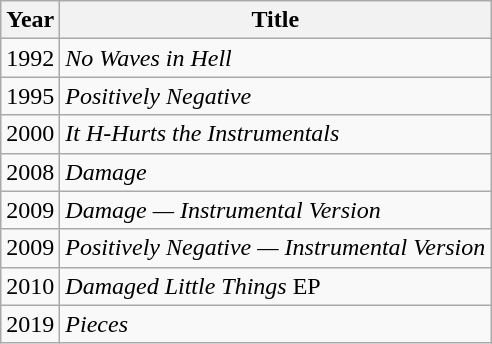<table class="wikitable">
<tr>
<th>Year</th>
<th>Title</th>
</tr>
<tr>
<td>1992</td>
<td><em>No Waves in Hell</em></td>
</tr>
<tr>
<td>1995</td>
<td><em>Positively Negative</em></td>
</tr>
<tr>
<td>2000</td>
<td><em>It H-Hurts the Instrumentals</em></td>
</tr>
<tr>
<td>2008</td>
<td><em>Damage</em></td>
</tr>
<tr>
<td>2009</td>
<td><em>Damage — Instrumental Version</em></td>
</tr>
<tr>
<td>2009</td>
<td><em>Positively Negative — Instrumental Version</em></td>
</tr>
<tr>
<td>2010</td>
<td><em>Damaged Little Things</em> EP</td>
</tr>
<tr>
<td>2019</td>
<td><em>Pieces</em></td>
</tr>
</table>
